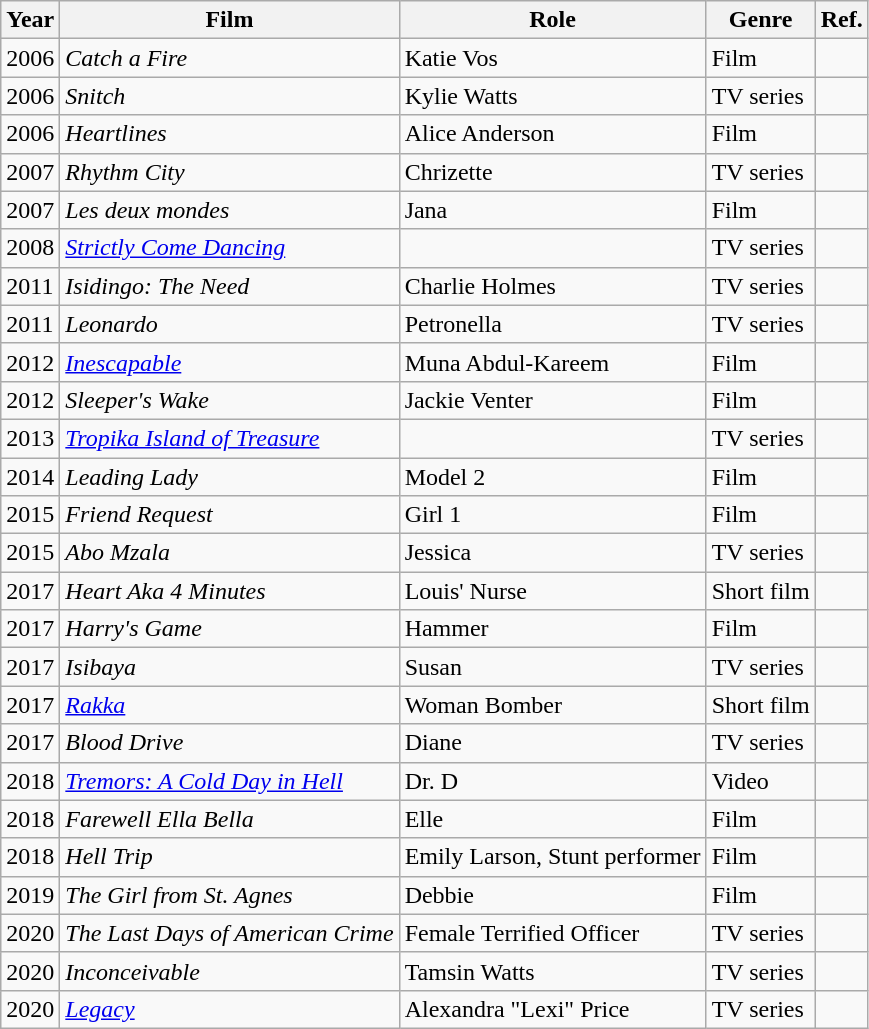<table class="wikitable">
<tr>
<th>Year</th>
<th>Film</th>
<th>Role</th>
<th>Genre</th>
<th>Ref.</th>
</tr>
<tr>
<td>2006</td>
<td><em>Catch a Fire</em></td>
<td>Katie Vos</td>
<td>Film</td>
<td></td>
</tr>
<tr>
<td>2006</td>
<td><em>Snitch</em></td>
<td>Kylie Watts</td>
<td>TV series</td>
<td></td>
</tr>
<tr>
<td>2006</td>
<td><em>Heartlines</em></td>
<td>Alice Anderson</td>
<td>Film</td>
<td></td>
</tr>
<tr>
<td>2007</td>
<td><em>Rhythm City</em></td>
<td>Chrizette</td>
<td>TV series</td>
<td></td>
</tr>
<tr>
<td>2007</td>
<td><em>Les deux mondes</em></td>
<td>Jana</td>
<td>Film</td>
<td></td>
</tr>
<tr>
<td>2008</td>
<td><em><a href='#'>Strictly Come Dancing</a></em></td>
<td></td>
<td>TV series</td>
<td></td>
</tr>
<tr>
<td>2011</td>
<td><em>Isidingo: The Need</em></td>
<td>Charlie Holmes</td>
<td>TV series</td>
<td></td>
</tr>
<tr>
<td>2011</td>
<td><em>Leonardo</em></td>
<td>Petronella</td>
<td>TV series</td>
<td></td>
</tr>
<tr>
<td>2012</td>
<td><em><a href='#'>Inescapable</a></em></td>
<td>Muna Abdul-Kareem</td>
<td>Film</td>
<td></td>
</tr>
<tr>
<td>2012</td>
<td><em>Sleeper's Wake</em></td>
<td>Jackie Venter</td>
<td>Film</td>
<td></td>
</tr>
<tr>
<td>2013</td>
<td><em><a href='#'>Tropika Island of Treasure</a></em></td>
<td></td>
<td>TV series</td>
<td></td>
</tr>
<tr>
<td>2014</td>
<td><em>Leading Lady</em></td>
<td>Model 2</td>
<td>Film</td>
<td></td>
</tr>
<tr>
<td>2015</td>
<td><em>Friend Request</em></td>
<td>Girl 1</td>
<td>Film</td>
<td></td>
</tr>
<tr>
<td>2015</td>
<td><em>Abo Mzala</em></td>
<td>Jessica</td>
<td>TV series</td>
<td></td>
</tr>
<tr>
<td>2017</td>
<td><em>Heart Aka 4 Minutes</em></td>
<td>Louis' Nurse</td>
<td>Short film</td>
<td></td>
</tr>
<tr>
<td>2017</td>
<td><em>Harry's Game</em></td>
<td>Hammer</td>
<td>Film</td>
<td></td>
</tr>
<tr>
<td>2017</td>
<td><em>Isibaya</em></td>
<td>Susan</td>
<td>TV series</td>
<td></td>
</tr>
<tr>
<td>2017</td>
<td><em><a href='#'>Rakka</a></em></td>
<td>Woman Bomber</td>
<td>Short film</td>
<td></td>
</tr>
<tr>
<td>2017</td>
<td><em>Blood Drive</em></td>
<td>Diane</td>
<td>TV series</td>
<td></td>
</tr>
<tr>
<td>2018</td>
<td><em><a href='#'>Tremors: A Cold Day in Hell</a></em></td>
<td>Dr. D</td>
<td>Video</td>
<td></td>
</tr>
<tr>
<td>2018</td>
<td><em>Farewell Ella Bella</em></td>
<td>Elle</td>
<td>Film</td>
<td></td>
</tr>
<tr>
<td>2018</td>
<td><em>Hell Trip</em></td>
<td>Emily Larson, Stunt performer</td>
<td>Film</td>
<td></td>
</tr>
<tr>
<td>2019</td>
<td><em>The Girl from St. Agnes</em></td>
<td>Debbie</td>
<td>Film</td>
<td></td>
</tr>
<tr>
<td>2020</td>
<td><em>The Last Days of American Crime</em></td>
<td>Female Terrified Officer</td>
<td>TV series</td>
<td></td>
</tr>
<tr>
<td>2020</td>
<td><em>Inconceivable </em></td>
<td>Tamsin Watts</td>
<td>TV series</td>
<td></td>
</tr>
<tr>
<td>2020</td>
<td><em><a href='#'>Legacy</a></em></td>
<td>Alexandra "Lexi" Price</td>
<td>TV series</td>
<td></td>
</tr>
</table>
